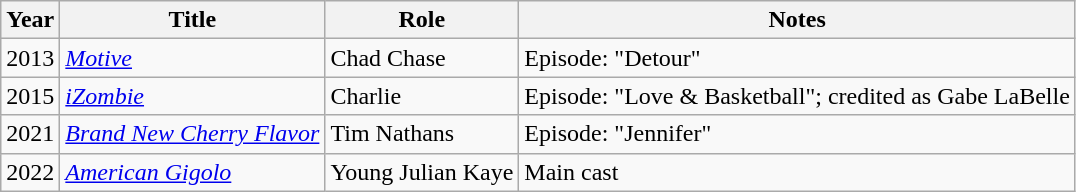<table class="wikitable sortable">
<tr>
<th scope="col">Year</th>
<th scope="col">Title</th>
<th scope="col">Role</th>
<th scope="col" class="unsortable">Notes</th>
</tr>
<tr>
<td>2013</td>
<td><em><a href='#'>Motive</a></em></td>
<td>Chad Chase</td>
<td>Episode: "Detour"</td>
</tr>
<tr>
<td>2015</td>
<td><em><a href='#'>iZombie</a></em></td>
<td>Charlie</td>
<td>Episode: "Love & Basketball"; credited as Gabe LaBelle</td>
</tr>
<tr>
<td>2021</td>
<td><em><a href='#'>Brand New Cherry Flavor</a></em></td>
<td>Tim Nathans</td>
<td>Episode: "Jennifer"</td>
</tr>
<tr>
<td>2022</td>
<td><em><a href='#'>American Gigolo</a></em></td>
<td>Young Julian Kaye</td>
<td>Main cast</td>
</tr>
</table>
